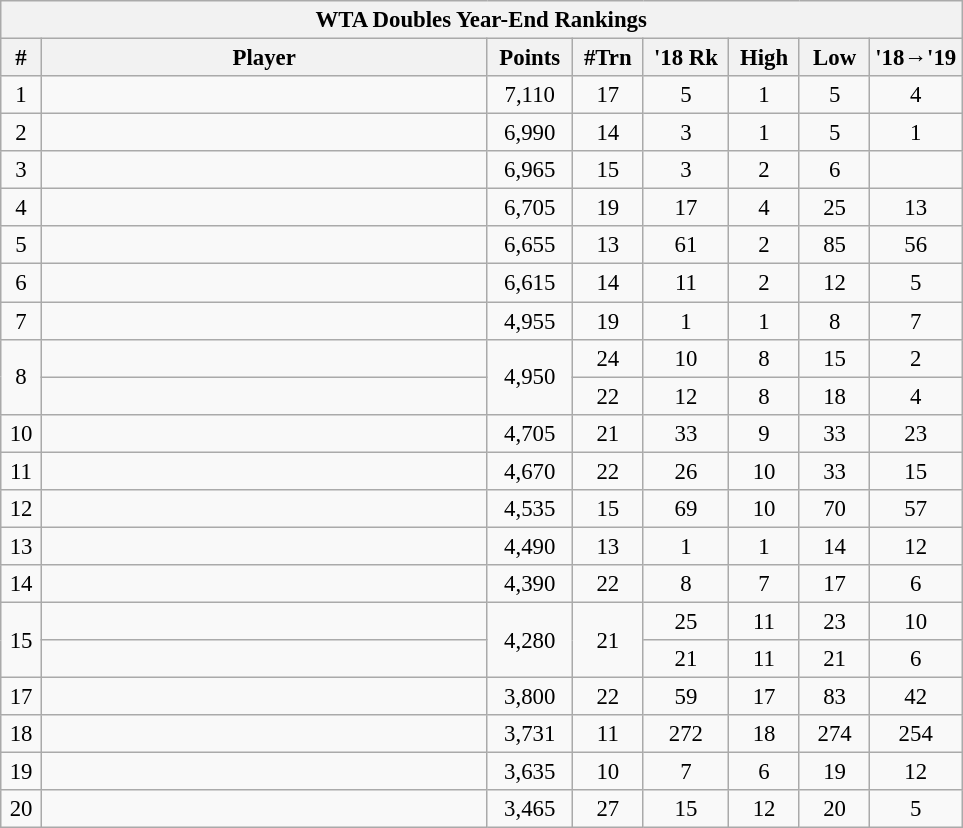<table class="wikitable" style="font-size:95%">
<tr>
<th colspan="10">WTA Doubles Year-End Rankings</th>
</tr>
<tr>
<th style="width:20px;">#</th>
<th style="width:290px;">Player</th>
<th style="width:50px;">Points</th>
<th width=40>#Trn</th>
<th width=50>'18 Rk</th>
<th width=40>High</th>
<th width=40>Low</th>
<th width=50>'18→'19</th>
</tr>
<tr style="text-align:center;">
<td>1</td>
<td style="text-align:left;"></td>
<td>7,110</td>
<td>17</td>
<td>5</td>
<td>1</td>
<td>5</td>
<td> 4</td>
</tr>
<tr style="text-align:center;">
<td>2</td>
<td style="text-align:left;"></td>
<td>6,990</td>
<td>14</td>
<td>3</td>
<td>1</td>
<td>5</td>
<td> 1</td>
</tr>
<tr style="text-align:center;">
<td>3</td>
<td style="text-align:left;"></td>
<td>6,965</td>
<td>15</td>
<td>3</td>
<td>2</td>
<td>6</td>
<td></td>
</tr>
<tr style="text-align:center;">
<td>4</td>
<td style="text-align:left;"></td>
<td>6,705</td>
<td>19</td>
<td>17</td>
<td>4</td>
<td>25</td>
<td> 13</td>
</tr>
<tr style="text-align:center;">
<td>5</td>
<td style="text-align:left;"></td>
<td>6,655</td>
<td>13</td>
<td>61</td>
<td>2</td>
<td>85</td>
<td> 56</td>
</tr>
<tr style="text-align:center;">
<td>6</td>
<td style="text-align:left;"></td>
<td>6,615</td>
<td>14</td>
<td>11</td>
<td>2</td>
<td>12</td>
<td> 5</td>
</tr>
<tr style="text-align:center;">
<td>7</td>
<td style="text-align:left;"></td>
<td>4,955</td>
<td>19</td>
<td>1</td>
<td>1</td>
<td>8</td>
<td> 7</td>
</tr>
<tr style="text-align:center;">
<td rowspan=2>8</td>
<td style="text-align:left;"></td>
<td rowspan=2>4,950</td>
<td>24</td>
<td>10</td>
<td>8</td>
<td>15</td>
<td> 2</td>
</tr>
<tr style="text-align:center;">
<td style="text-align:left;"></td>
<td>22</td>
<td>12</td>
<td>8</td>
<td>18</td>
<td> 4</td>
</tr>
<tr style="text-align:center;">
<td>10</td>
<td style="text-align:left;"></td>
<td>4,705</td>
<td>21</td>
<td>33</td>
<td>9</td>
<td>33</td>
<td> 23</td>
</tr>
<tr style="text-align:center;">
<td>11</td>
<td style="text-align:left;"></td>
<td>4,670</td>
<td>22</td>
<td>26</td>
<td>10</td>
<td>33</td>
<td> 15</td>
</tr>
<tr style="text-align:center;">
<td>12</td>
<td style="text-align:left;"></td>
<td>4,535</td>
<td>15</td>
<td>69</td>
<td>10</td>
<td>70</td>
<td> 57</td>
</tr>
<tr style="text-align:center;">
<td>13</td>
<td style="text-align:left;"></td>
<td>4,490</td>
<td>13</td>
<td>1</td>
<td>1</td>
<td>14</td>
<td> 12</td>
</tr>
<tr style="text-align:center;">
<td>14</td>
<td style="text-align:left;"></td>
<td>4,390</td>
<td>22</td>
<td>8</td>
<td>7</td>
<td>17</td>
<td> 6</td>
</tr>
<tr style="text-align:center;">
<td rowspan=2>15</td>
<td style="text-align:left;"></td>
<td rowspan=2>4,280</td>
<td rowspan=2>21</td>
<td>25</td>
<td>11</td>
<td>23</td>
<td> 10</td>
</tr>
<tr style="text-align:center;">
<td style="text-align:left;"></td>
<td>21</td>
<td>11</td>
<td>21</td>
<td> 6</td>
</tr>
<tr style="text-align:center;">
<td>17</td>
<td style="text-align:left;"></td>
<td>3,800</td>
<td>22</td>
<td>59</td>
<td>17</td>
<td>83</td>
<td> 42</td>
</tr>
<tr style="text-align:center;">
<td>18</td>
<td style="text-align:left;"></td>
<td>3,731</td>
<td>11</td>
<td>272</td>
<td>18</td>
<td>274</td>
<td> 254</td>
</tr>
<tr style="text-align:center;">
<td>19</td>
<td style="text-align:left;"></td>
<td>3,635</td>
<td>10</td>
<td>7</td>
<td>6</td>
<td>19</td>
<td> 12</td>
</tr>
<tr style="text-align:center;">
<td>20</td>
<td style="text-align:left;"></td>
<td>3,465</td>
<td>27</td>
<td>15</td>
<td>12</td>
<td>20</td>
<td> 5</td>
</tr>
</table>
